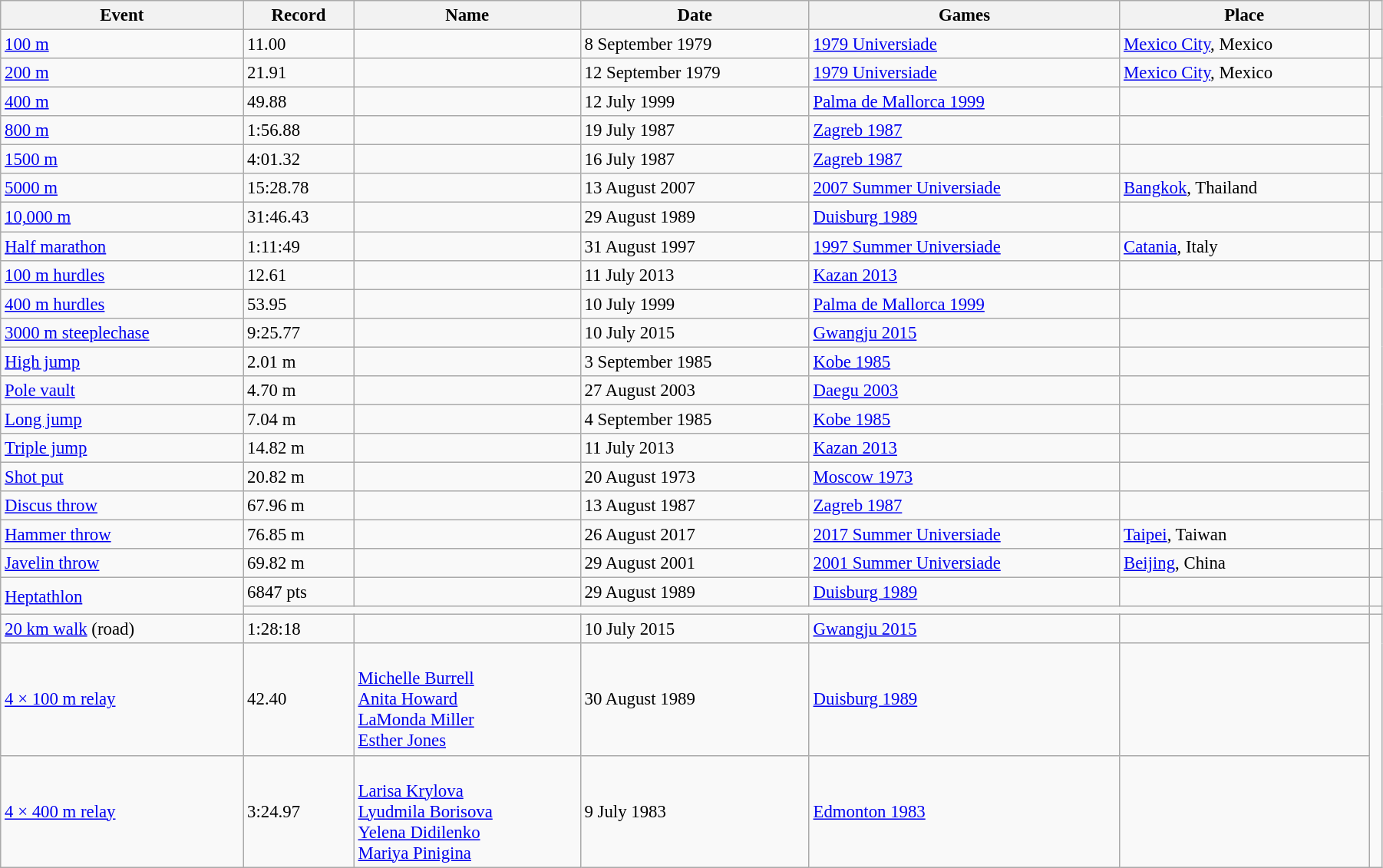<table class="wikitable sortable plainrowheaders" style="font-size:95%; width: 95%;">
<tr>
<th>Event</th>
<th>Record</th>
<th>Name</th>
<th>Date</th>
<th>Games</th>
<th>Place</th>
<th></th>
</tr>
<tr>
<td><a href='#'>100 m</a></td>
<td>11.00 </td>
<td></td>
<td>8 September 1979</td>
<td><a href='#'>1979 Universiade</a></td>
<td><a href='#'>Mexico City</a>, Mexico</td>
<td></td>
</tr>
<tr>
<td><a href='#'>200 m</a></td>
<td>21.91 </td>
<td></td>
<td>12 September 1979</td>
<td><a href='#'>1979 Universiade</a></td>
<td><a href='#'>Mexico City</a>, Mexico</td>
<td></td>
</tr>
<tr>
<td><a href='#'>400 m</a></td>
<td>49.88</td>
<td></td>
<td>12 July 1999</td>
<td><a href='#'>Palma de Mallorca 1999</a></td>
<td></td>
</tr>
<tr>
<td><a href='#'>800 m</a></td>
<td>1:56.88</td>
<td></td>
<td>19 July 1987</td>
<td><a href='#'>Zagreb 1987</a></td>
<td></td>
</tr>
<tr>
<td><a href='#'>1500 m</a></td>
<td>4:01.32</td>
<td></td>
<td>16 July 1987</td>
<td><a href='#'>Zagreb 1987</a></td>
<td></td>
</tr>
<tr>
<td><a href='#'>5000 m</a></td>
<td>15:28.78</td>
<td></td>
<td>13 August 2007</td>
<td><a href='#'>2007 Summer Universiade</a></td>
<td><a href='#'>Bangkok</a>, Thailand</td>
<td></td>
</tr>
<tr>
<td><a href='#'>10,000 m</a></td>
<td>31:46.43</td>
<td></td>
<td>29 August 1989</td>
<td><a href='#'>Duisburg 1989</a></td>
<td></td>
</tr>
<tr>
<td><a href='#'>Half marathon</a></td>
<td>1:11:49</td>
<td></td>
<td>31 August 1997</td>
<td><a href='#'>1997 Summer Universiade</a></td>
<td><a href='#'>Catania</a>, Italy</td>
<td></td>
</tr>
<tr>
<td><a href='#'>100 m hurdles</a></td>
<td>12.61 </td>
<td></td>
<td>11 July 2013</td>
<td><a href='#'>Kazan 2013</a></td>
<td></td>
</tr>
<tr>
<td><a href='#'>400 m hurdles</a></td>
<td>53.95</td>
<td></td>
<td>10 July 1999</td>
<td><a href='#'>Palma de Mallorca 1999</a></td>
<td></td>
</tr>
<tr>
<td><a href='#'>3000 m steeplechase</a></td>
<td>9:25.77</td>
<td></td>
<td>10 July 2015</td>
<td><a href='#'>Gwangju 2015</a></td>
<td></td>
</tr>
<tr>
<td><a href='#'>High jump</a></td>
<td>2.01 m</td>
<td></td>
<td>3 September 1985</td>
<td><a href='#'>Kobe 1985</a></td>
<td></td>
</tr>
<tr>
<td><a href='#'>Pole vault</a></td>
<td>4.70 m</td>
<td></td>
<td>27 August 2003</td>
<td><a href='#'>Daegu 2003</a></td>
<td></td>
</tr>
<tr>
<td><a href='#'>Long jump</a></td>
<td>7.04 m</td>
<td></td>
<td>4 September 1985</td>
<td><a href='#'>Kobe 1985</a></td>
<td></td>
</tr>
<tr>
<td><a href='#'>Triple jump</a></td>
<td>14.82 m </td>
<td></td>
<td>11 July 2013</td>
<td><a href='#'>Kazan 2013</a></td>
<td></td>
</tr>
<tr>
<td><a href='#'>Shot put</a></td>
<td>20.82 m</td>
<td></td>
<td>20 August 1973</td>
<td><a href='#'>Moscow 1973</a></td>
<td></td>
</tr>
<tr>
<td><a href='#'>Discus throw</a></td>
<td>67.96 m</td>
<td></td>
<td>13 August 1987</td>
<td><a href='#'>Zagreb 1987</a></td>
<td></td>
</tr>
<tr>
<td><a href='#'>Hammer throw</a></td>
<td>76.85 m</td>
<td></td>
<td>26 August 2017</td>
<td><a href='#'>2017 Summer Universiade</a></td>
<td><a href='#'>Taipei</a>, Taiwan</td>
<td></td>
</tr>
<tr>
<td><a href='#'>Javelin throw</a></td>
<td>69.82 m</td>
<td></td>
<td>29 August 2001</td>
<td><a href='#'>2001 Summer Universiade</a></td>
<td><a href='#'>Beijing</a>, China</td>
<td></td>
</tr>
<tr>
<td rowspan=2><a href='#'>Heptathlon</a></td>
<td>6847 pts</td>
<td></td>
<td>29 August 1989</td>
<td><a href='#'>Duisburg 1989</a></td>
<td></td>
</tr>
<tr>
<td colspan=5></td>
<td></td>
</tr>
<tr>
<td><a href='#'>20 km walk</a> (road)</td>
<td>1:28:18</td>
<td></td>
<td>10 July 2015</td>
<td><a href='#'>Gwangju 2015</a></td>
<td></td>
</tr>
<tr>
<td><a href='#'>4 × 100 m relay</a></td>
<td>42.40</td>
<td><br><a href='#'>Michelle Burrell</a><br><a href='#'>Anita Howard</a><br><a href='#'>LaMonda Miller</a><br><a href='#'>Esther Jones</a></td>
<td>30 August 1989</td>
<td><a href='#'>Duisburg 1989</a></td>
<td></td>
</tr>
<tr>
<td><a href='#'>4 × 400 m relay</a></td>
<td>3:24.97</td>
<td><br><a href='#'>Larisa Krylova</a><br><a href='#'>Lyudmila Borisova</a><br><a href='#'>Yelena Didilenko</a><br><a href='#'>Mariya Pinigina</a></td>
<td>9 July 1983</td>
<td><a href='#'>Edmonton 1983</a></td>
<td></td>
</tr>
</table>
